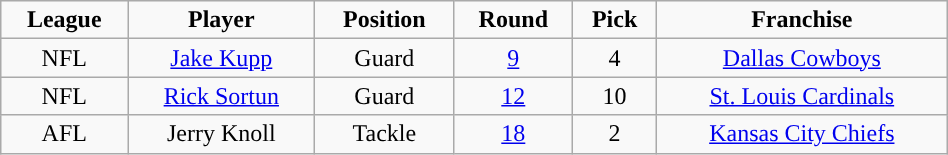<table class="wikitable" width="50%">
<tr align="center">
<td><strong>League</strong></td>
<td><strong>Player</strong></td>
<td><strong>Position</strong></td>
<td><strong>Round</strong></td>
<td><strong>Pick</strong></td>
<td><strong>Franchise</strong></td>
</tr>
<tr align="center" bgcolor="">
<td>NFL</td>
<td><a href='#'>Jake Kupp</a></td>
<td>Guard</td>
<td><a href='#'>9</a></td>
<td>4</td>
<td><a href='#'>Dallas Cowboys</a></td>
</tr>
<tr align="center" bgcolor="">
<td>NFL</td>
<td><a href='#'>Rick Sortun</a></td>
<td>Guard</td>
<td><a href='#'>12</a></td>
<td>10</td>
<td><a href='#'>St. Louis Cardinals</a></td>
</tr>
<tr align="center" bgcolor="">
<td>AFL</td>
<td>Jerry Knoll</td>
<td>Tackle</td>
<td><a href='#'>18</a></td>
<td>2</td>
<td><a href='#'>Kansas City Chiefs</a></td>
</tr>
</table>
